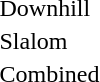<table>
<tr>
<td>Downhill</td>
<td></td>
<td></td>
<td></td>
</tr>
<tr>
<td>Slalom</td>
<td></td>
<td></td>
<td></td>
</tr>
<tr>
<td>Combined</td>
<td></td>
<td></td>
<td></td>
</tr>
</table>
